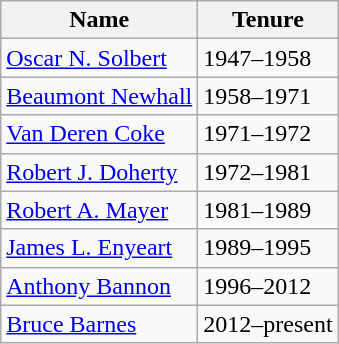<table class="wikitable">
<tr>
<th>Name</th>
<th>Tenure</th>
</tr>
<tr>
<td><a href='#'>Oscar N. Solbert</a></td>
<td>1947–1958</td>
</tr>
<tr>
<td><a href='#'>Beaumont Newhall</a></td>
<td>1958–1971</td>
</tr>
<tr>
<td><a href='#'>Van Deren Coke</a></td>
<td>1971–1972</td>
</tr>
<tr>
<td><a href='#'>Robert J. Doherty</a></td>
<td>1972–1981</td>
</tr>
<tr>
<td><a href='#'>Robert A. Mayer</a></td>
<td>1981–1989</td>
</tr>
<tr>
<td><a href='#'>James L. Enyeart</a></td>
<td>1989–1995</td>
</tr>
<tr>
<td><a href='#'>Anthony Bannon</a></td>
<td>1996–2012</td>
</tr>
<tr>
<td><a href='#'>Bruce Barnes</a></td>
<td>2012–present</td>
</tr>
</table>
